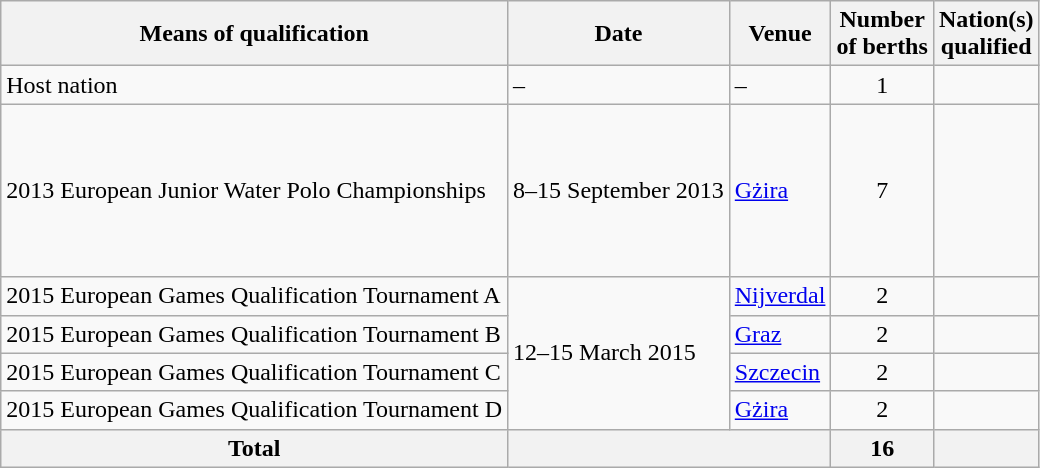<table class="wikitable">
<tr>
<th>Means of qualification</th>
<th>Date</th>
<th>Venue</th>
<th>Number<br>of berths</th>
<th>Nation(s)<br>qualified</th>
</tr>
<tr>
<td>Host nation</td>
<td>–</td>
<td>–</td>
<td align="center">1</td>
<td></td>
</tr>
<tr>
<td>2013 European Junior Water Polo Championships</td>
<td>8–15 September 2013</td>
<td> <a href='#'>Gżira</a></td>
<td align="center">7</td>
<td><br><br><br><br><br><br></td>
</tr>
<tr>
<td>2015 European Games Qualification Tournament A</td>
<td rowspan=4>12–15 March 2015</td>
<td> <a href='#'>Nijverdal</a></td>
<td align="center">2</td>
<td><br></td>
</tr>
<tr>
<td>2015 European Games Qualification Tournament B</td>
<td> <a href='#'>Graz</a></td>
<td align="center">2</td>
<td><br></td>
</tr>
<tr>
<td>2015 European Games Qualification Tournament C</td>
<td> <a href='#'>Szczecin</a></td>
<td align="center">2</td>
<td><br></td>
</tr>
<tr>
<td>2015 European Games Qualification Tournament D</td>
<td> <a href='#'>Gżira</a></td>
<td align="center">2</td>
<td><br></td>
</tr>
<tr>
<th>Total</th>
<th colspan="2"></th>
<th>16</th>
<th></th>
</tr>
</table>
